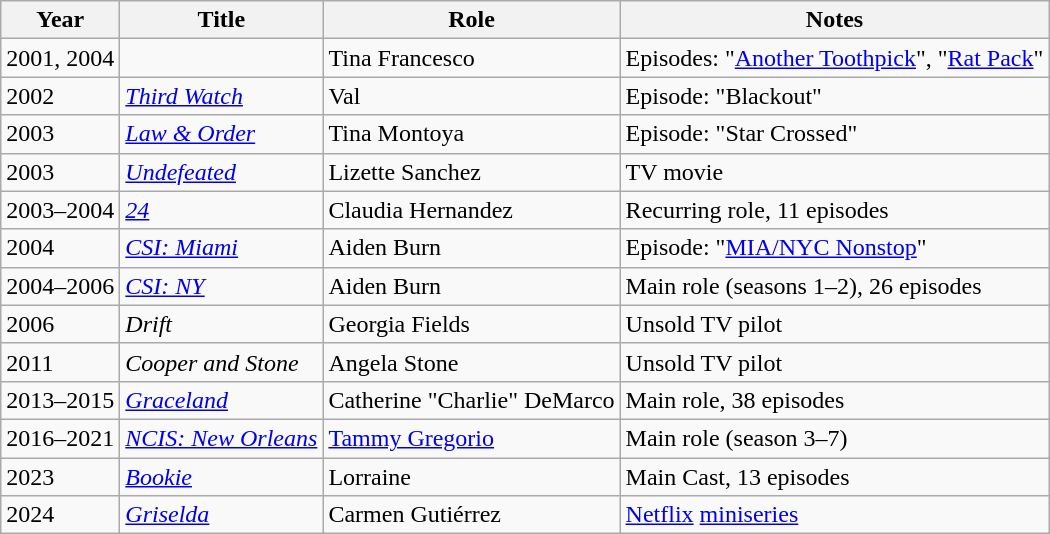<table class="wikitable sortable">
<tr>
<th>Year</th>
<th>Title</th>
<th>Role</th>
<th class="unsortable">Notes</th>
</tr>
<tr>
<td>2001, 2004</td>
<td><em></em></td>
<td>Tina Francesco</td>
<td>Episodes: "<a href='#'>Another Toothpick</a>", "<a href='#'>Rat Pack</a>"</td>
</tr>
<tr>
<td>2002</td>
<td><em><a href='#'>Third Watch</a></em></td>
<td>Val</td>
<td>Episode: "Blackout"</td>
</tr>
<tr>
<td>2003</td>
<td><em><a href='#'>Law & Order</a></em></td>
<td>Tina Montoya</td>
<td>Episode: "Star Crossed"</td>
</tr>
<tr>
<td>2003</td>
<td><em><a href='#'>Undefeated</a></em></td>
<td>Lizette Sanchez</td>
<td>TV movie</td>
</tr>
<tr>
<td>2003–2004</td>
<td><em><a href='#'>24</a></em></td>
<td>Claudia Hernandez</td>
<td>Recurring role, 11 episodes</td>
</tr>
<tr>
<td>2004</td>
<td><em><a href='#'>CSI: Miami</a></em></td>
<td>Aiden Burn</td>
<td>Episode: "<a href='#'>MIA/NYC Nonstop</a>"</td>
</tr>
<tr>
<td>2004–2006</td>
<td><em><a href='#'>CSI: NY</a></em></td>
<td>Aiden Burn</td>
<td>Main role (seasons 1–2), 26 episodes</td>
</tr>
<tr>
<td>2006</td>
<td><em>Drift</em></td>
<td>Georgia Fields</td>
<td>Unsold TV pilot</td>
</tr>
<tr>
<td>2011</td>
<td><em>Cooper and Stone</em></td>
<td>Angela Stone</td>
<td>Unsold TV pilot</td>
</tr>
<tr>
<td>2013–2015</td>
<td><em><a href='#'>Graceland</a></em></td>
<td>Catherine "Charlie" DeMarco</td>
<td>Main role, 38 episodes</td>
</tr>
<tr>
<td>2016–2021</td>
<td><em><a href='#'>NCIS: New Orleans</a></em></td>
<td><a href='#'>Tammy Gregorio</a></td>
<td>Main role (season 3–7)</td>
</tr>
<tr>
<td>2023</td>
<td><em><a href='#'>Bookie</a></em></td>
<td>Lorraine</td>
<td>Main Cast, 13 episodes</td>
</tr>
<tr>
<td>2024</td>
<td><em><a href='#'>Griselda</a></em></td>
<td>Carmen Gutiérrez</td>
<td><a href='#'>Netflix</a> <a href='#'>miniseries</a></td>
</tr>
</table>
